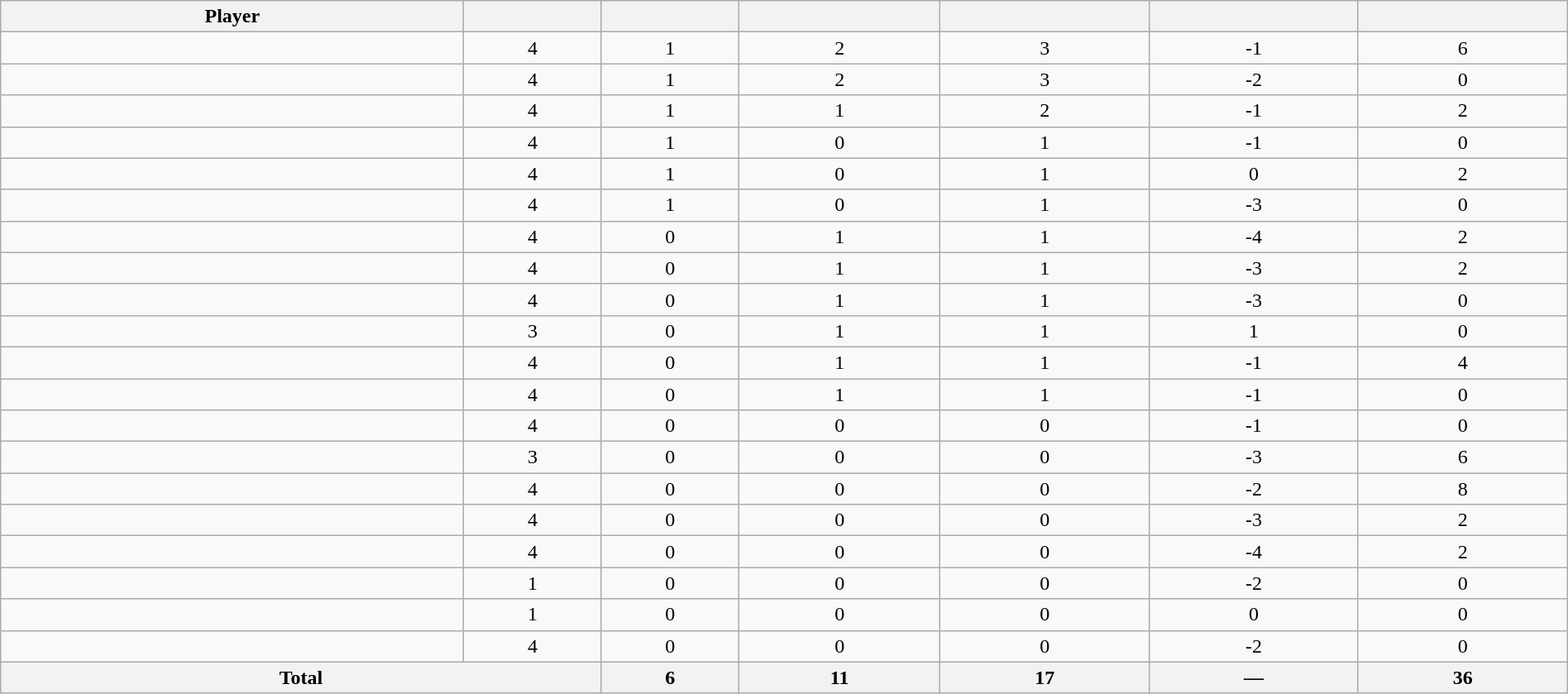<table class="wikitable sortable" style="width:100%; text-align:center;">
<tr>
<th>Player</th>
<th></th>
<th></th>
<th></th>
<th></th>
<th data-sort-type="number"></th>
<th></th>
</tr>
<tr>
<td></td>
<td>4</td>
<td>1</td>
<td>2</td>
<td>3</td>
<td>-1</td>
<td>6</td>
</tr>
<tr>
<td></td>
<td>4</td>
<td>1</td>
<td>2</td>
<td>3</td>
<td>-2</td>
<td>0</td>
</tr>
<tr>
<td></td>
<td>4</td>
<td>1</td>
<td>1</td>
<td>2</td>
<td>-1</td>
<td>2</td>
</tr>
<tr>
<td></td>
<td>4</td>
<td>1</td>
<td>0</td>
<td>1</td>
<td>-1</td>
<td>0</td>
</tr>
<tr>
<td></td>
<td>4</td>
<td>1</td>
<td>0</td>
<td>1</td>
<td>0</td>
<td>2</td>
</tr>
<tr>
<td></td>
<td>4</td>
<td>1</td>
<td>0</td>
<td>1</td>
<td>-3</td>
<td>0</td>
</tr>
<tr>
<td></td>
<td>4</td>
<td>0</td>
<td>1</td>
<td>1</td>
<td>-4</td>
<td>2</td>
</tr>
<tr>
<td></td>
<td>4</td>
<td>0</td>
<td>1</td>
<td>1</td>
<td>-3</td>
<td>2</td>
</tr>
<tr>
<td></td>
<td>4</td>
<td>0</td>
<td>1</td>
<td>1</td>
<td>-3</td>
<td>0</td>
</tr>
<tr>
<td></td>
<td>3</td>
<td>0</td>
<td>1</td>
<td>1</td>
<td>1</td>
<td>0</td>
</tr>
<tr>
<td></td>
<td>4</td>
<td>0</td>
<td>1</td>
<td>1</td>
<td>-1</td>
<td>4</td>
</tr>
<tr>
<td></td>
<td>4</td>
<td>0</td>
<td>1</td>
<td>1</td>
<td>-1</td>
<td>0</td>
</tr>
<tr>
<td></td>
<td>4</td>
<td>0</td>
<td>0</td>
<td>0</td>
<td>-1</td>
<td>0</td>
</tr>
<tr>
<td></td>
<td>3</td>
<td>0</td>
<td>0</td>
<td>0</td>
<td>-3</td>
<td>6</td>
</tr>
<tr>
<td></td>
<td>4</td>
<td>0</td>
<td>0</td>
<td>0</td>
<td>-2</td>
<td>8</td>
</tr>
<tr>
<td></td>
<td>4</td>
<td>0</td>
<td>0</td>
<td>0</td>
<td>-3</td>
<td>2</td>
</tr>
<tr>
<td></td>
<td>4</td>
<td>0</td>
<td>0</td>
<td>0</td>
<td>-4</td>
<td>2</td>
</tr>
<tr>
<td></td>
<td>1</td>
<td>0</td>
<td>0</td>
<td>0</td>
<td>-2</td>
<td>0</td>
</tr>
<tr>
<td></td>
<td>1</td>
<td>0</td>
<td>0</td>
<td>0</td>
<td>0</td>
<td>0</td>
</tr>
<tr>
<td></td>
<td>4</td>
<td>0</td>
<td>0</td>
<td>0</td>
<td>-2</td>
<td>0</td>
</tr>
<tr class="sortbottom">
<th colspan=2>Total</th>
<th>6</th>
<th>11</th>
<th>17</th>
<th>—</th>
<th>36</th>
</tr>
</table>
